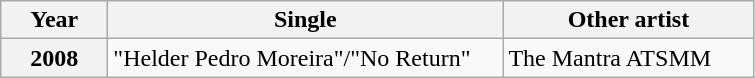<table class="wikitable plainrowheaders" style="text-align:left">
<tr>
<th scope="col" style="width:4em">Year</th>
<th scope="col" style="width:16em">Single</th>
<th scope="col" style="width:10em">Other artist</th>
</tr>
<tr>
<th scope="row">2008</th>
<td>"Helder Pedro Moreira"/"No Return"</td>
<td>The Mantra ATSMM</td>
</tr>
</table>
